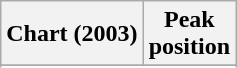<table class="wikitable sortable plainrowheaders" style="text-align:center">
<tr>
<th scope="col">Chart (2003)</th>
<th scope="col">Peak<br> position</th>
</tr>
<tr>
</tr>
<tr>
</tr>
<tr>
</tr>
</table>
